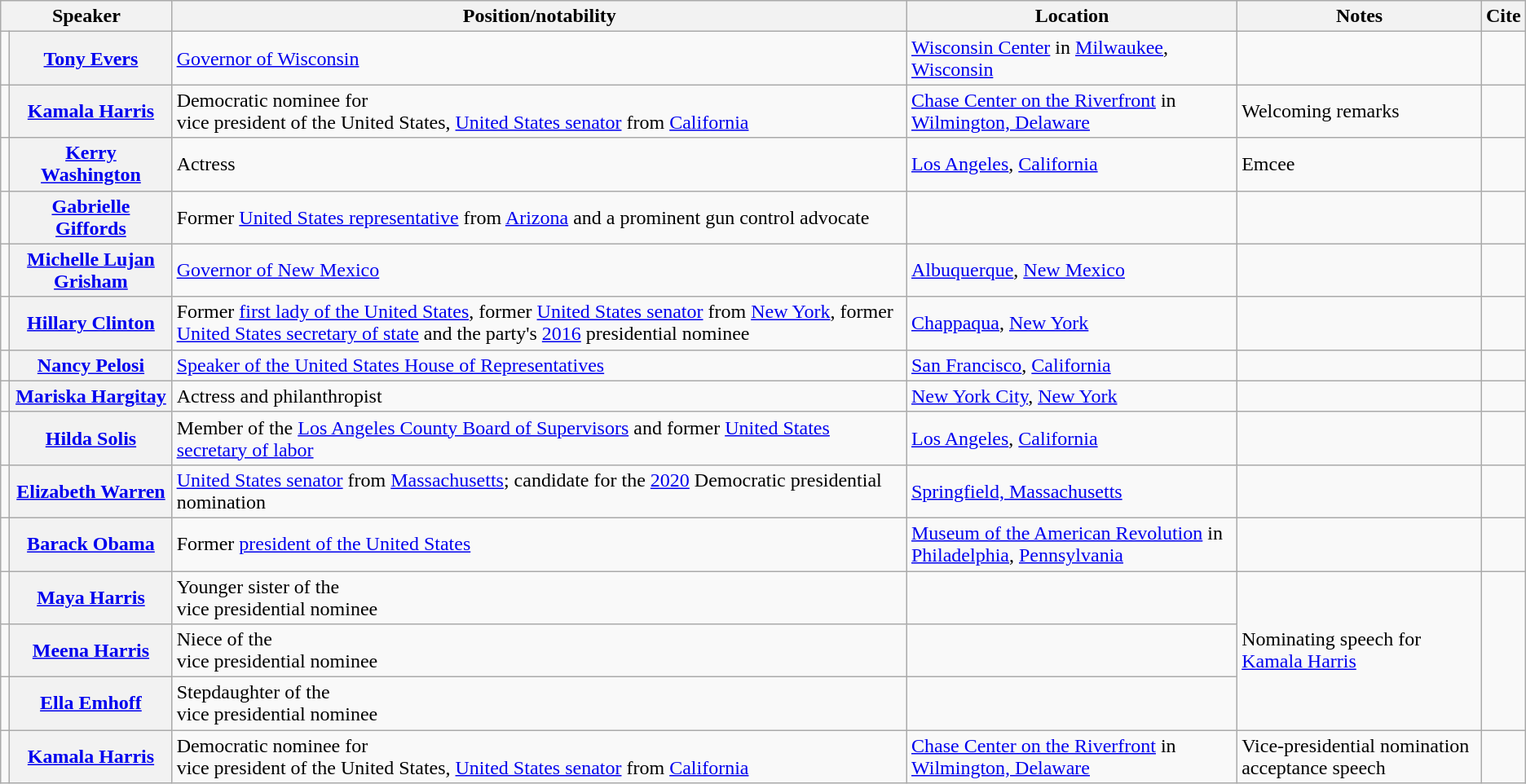<table class="wikitable plainrowheaders">
<tr>
<th scope="col" colspan=2>Speaker</th>
<th scope="col">Position/notability</th>
<th scope="col">Location</th>
<th scope="col">Notes</th>
<th scope="col">Cite</th>
</tr>
<tr>
<td></td>
<th scope="row"><a href='#'>Tony Evers</a></th>
<td><a href='#'>Governor of Wisconsin</a></td>
<td><a href='#'>Wisconsin Center</a> in <a href='#'>Milwaukee</a>, <a href='#'>Wisconsin</a></td>
<td></td>
<td></td>
</tr>
<tr>
<td></td>
<th scope="row"><a href='#'>Kamala Harris</a></th>
<td>Democratic nominee for <br> vice president of the United States, <a href='#'>United States senator</a> from <a href='#'>California</a></td>
<td><a href='#'>Chase Center on the Riverfront</a> in <a href='#'>Wilmington, Delaware</a></td>
<td>Welcoming remarks</td>
<td></td>
</tr>
<tr>
<td></td>
<th scope="row"><a href='#'>Kerry Washington</a></th>
<td>Actress</td>
<td><a href='#'>Los Angeles</a>, <a href='#'>California</a></td>
<td>Emcee</td>
<td></td>
</tr>
<tr>
<td></td>
<th scope="row"><a href='#'>Gabrielle Giffords</a></th>
<td>Former <a href='#'>United States representative</a> from <a href='#'>Arizona</a> and a prominent gun control advocate</td>
<td></td>
<td></td>
<td></td>
</tr>
<tr>
<td></td>
<th scope="row"><a href='#'>Michelle Lujan Grisham</a></th>
<td><a href='#'>Governor of New Mexico</a></td>
<td><a href='#'>Albuquerque</a>, <a href='#'>New Mexico</a></td>
<td></td>
<td></td>
</tr>
<tr>
<td></td>
<th scope="row"><a href='#'>Hillary Clinton</a></th>
<td>Former <a href='#'>first lady of the United States</a>, former <a href='#'>United States senator</a> from <a href='#'>New York</a>, former <a href='#'>United States secretary of state</a> and the party's <a href='#'>2016</a> presidential nominee</td>
<td><a href='#'>Chappaqua</a>, <a href='#'>New York</a></td>
<td></td>
<td></td>
</tr>
<tr>
<td></td>
<th scope="row"><a href='#'>Nancy Pelosi</a></th>
<td><a href='#'>Speaker of the United States House of Representatives</a></td>
<td><a href='#'>San Francisco</a>, <a href='#'>California</a></td>
<td></td>
<td></td>
</tr>
<tr>
<td></td>
<th scope="row"><a href='#'>Mariska Hargitay</a></th>
<td>Actress and philanthropist</td>
<td><a href='#'>New York City</a>, <a href='#'>New York</a></td>
<td></td>
<td></td>
</tr>
<tr>
<td></td>
<th scope="row"><a href='#'>Hilda Solis</a></th>
<td>Member of the <a href='#'>Los Angeles County Board of Supervisors</a> and former <a href='#'>United States secretary of labor</a></td>
<td><a href='#'>Los Angeles</a>, <a href='#'>California</a></td>
<td></td>
<td></td>
</tr>
<tr>
<td></td>
<th scope="row"><a href='#'>Elizabeth Warren</a></th>
<td><a href='#'>United States senator</a> from <a href='#'>Massachusetts</a>; candidate for the <a href='#'>2020</a> Democratic presidential nomination</td>
<td><a href='#'>Springfield, Massachusetts</a></td>
<td></td>
<td></td>
</tr>
<tr>
<td></td>
<th scope="row"><a href='#'>Barack Obama</a></th>
<td>Former <a href='#'>president of the United States</a></td>
<td><a href='#'>Museum of the American Revolution</a> in <a href='#'>Philadelphia</a>, <a href='#'>Pennsylvania</a></td>
<td></td>
<td></td>
</tr>
<tr>
<td></td>
<th scope="row"><a href='#'>Maya Harris</a></th>
<td>Younger sister of the<br>vice presidential nominee</td>
<td></td>
<td rowspan=3>Nominating speech for <a href='#'>Kamala Harris</a></td>
<td rowspan=3></td>
</tr>
<tr>
<td></td>
<th scope="row"><a href='#'>Meena Harris</a></th>
<td>Niece of the<br>vice presidential nominee</td>
<td></td>
</tr>
<tr>
<td></td>
<th scope="row"><a href='#'>Ella Emhoff</a></th>
<td>Stepdaughter of the<br>vice presidential nominee</td>
<td></td>
</tr>
<tr>
<td></td>
<th scope="row"><a href='#'>Kamala Harris</a></th>
<td>Democratic nominee for<br>vice president of the United States, <a href='#'>United States senator</a> from <a href='#'>California</a></td>
<td><a href='#'>Chase Center on the Riverfront</a> in <a href='#'>Wilmington, Delaware</a></td>
<td>Vice-presidential nomination acceptance speech</td>
<td></td>
</tr>
</table>
